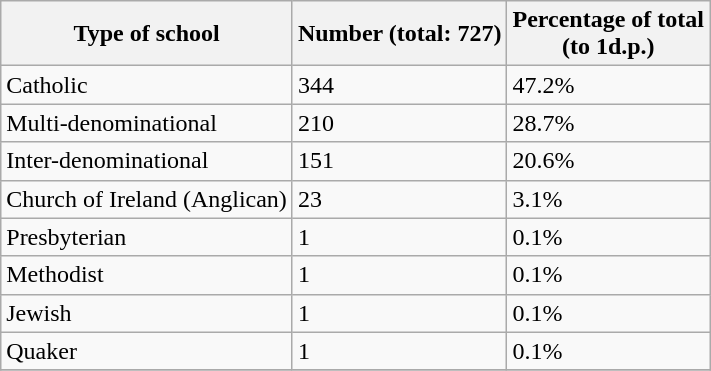<table class="wikitable">
<tr>
<th>Type of school</th>
<th>Number (total: 727)</th>
<th>Percentage of total <br> (to 1d.p.) </th>
</tr>
<tr>
<td>Catholic</td>
<td>344</td>
<td>47.2%</td>
</tr>
<tr>
<td>Multi-denominational</td>
<td>210</td>
<td>28.7%</td>
</tr>
<tr>
<td>Inter-denominational</td>
<td>151</td>
<td>20.6%</td>
</tr>
<tr>
<td>Church of Ireland (Anglican)</td>
<td>23</td>
<td>3.1%</td>
</tr>
<tr>
<td>Presbyterian</td>
<td>1</td>
<td>0.1%</td>
</tr>
<tr>
<td>Methodist</td>
<td>1</td>
<td>0.1%</td>
</tr>
<tr>
<td>Jewish</td>
<td>1</td>
<td>0.1%</td>
</tr>
<tr>
<td>Quaker</td>
<td>1</td>
<td>0.1%</td>
</tr>
<tr>
</tr>
</table>
